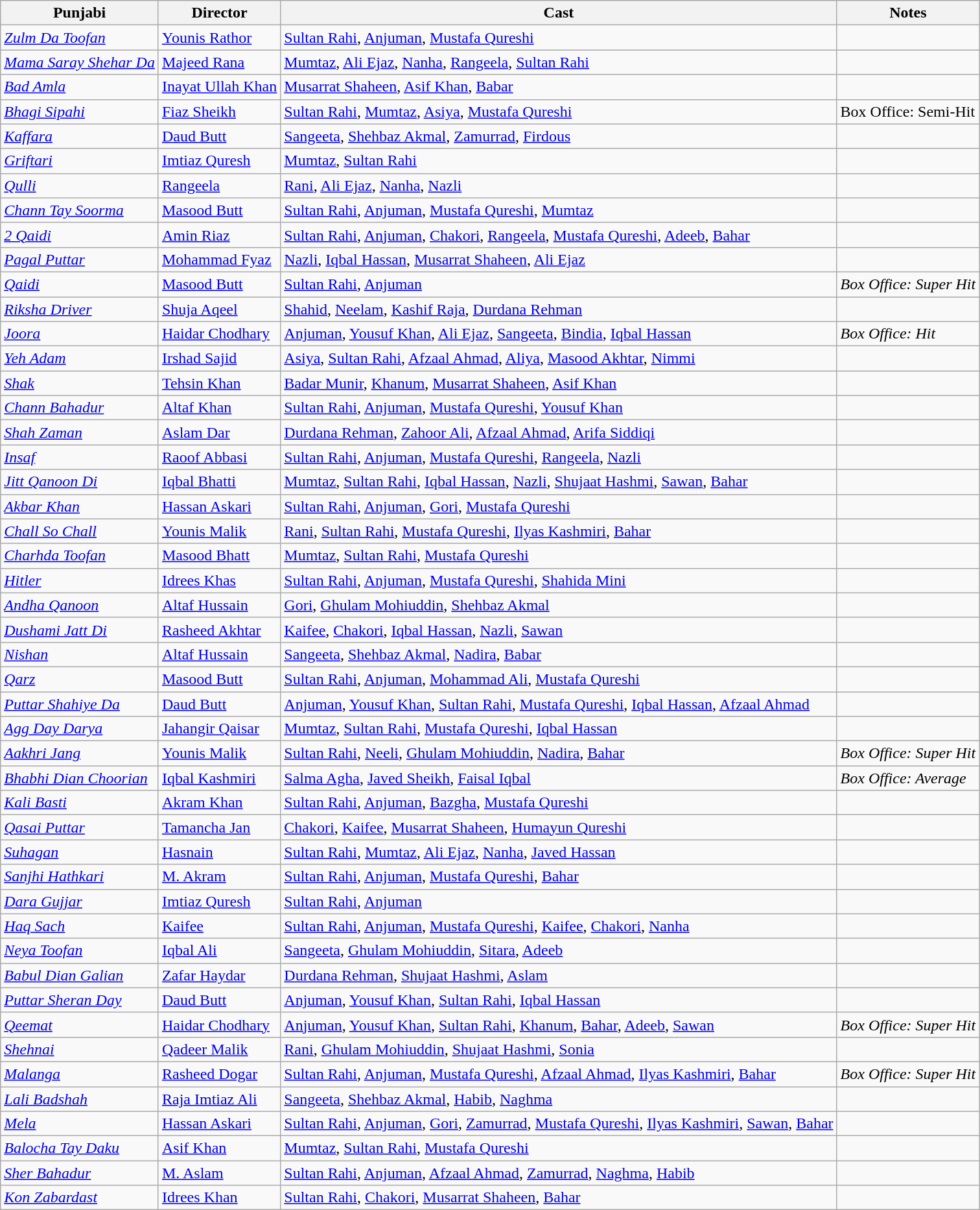<table class="wikitable">
<tr>
<th>Punjabi</th>
<th>Director</th>
<th>Cast</th>
<th>Notes</th>
</tr>
<tr>
<td><em><a href='#'>Zulm Da Toofan</a></em></td>
<td><a href='#'>Younis Rathor</a></td>
<td><a href='#'>Sultan Rahi</a>, <a href='#'>Anjuman</a>, <a href='#'>Mustafa Qureshi</a></td>
<td></td>
</tr>
<tr>
<td><em><a href='#'>Mama Saray Shehar Da</a></em></td>
<td><a href='#'>Majeed Rana</a></td>
<td><a href='#'>Mumtaz</a>, <a href='#'>Ali Ejaz</a>, <a href='#'>Nanha</a>, <a href='#'>Rangeela</a>, <a href='#'>Sultan Rahi</a></td>
<td></td>
</tr>
<tr>
<td><em><a href='#'>Bad Amla</a></em></td>
<td><a href='#'>Inayat Ullah Khan</a></td>
<td><a href='#'>Musarrat Shaheen</a>, <a href='#'>Asif Khan</a>, <a href='#'>Babar</a></td>
<td></td>
</tr>
<tr>
<td><em><a href='#'>Bhagi Sipahi</a></em></td>
<td><a href='#'>Fiaz Sheikh</a></td>
<td><a href='#'>Sultan Rahi</a>, <a href='#'>Mumtaz</a>, <a href='#'>Asiya</a>, <a href='#'>Mustafa Qureshi</a></td>
<td>Box Office: Semi-Hit</td>
</tr>
<tr>
<td><em><a href='#'>Kaffara</a></em></td>
<td><a href='#'>Daud Butt</a></td>
<td><a href='#'>Sangeeta</a>, <a href='#'>Shehbaz Akmal</a>, <a href='#'>Zamurrad</a>, <a href='#'>Firdous</a></td>
<td></td>
</tr>
<tr>
<td><em><a href='#'>Griftari</a></em></td>
<td><a href='#'>Imtiaz Quresh</a></td>
<td><a href='#'>Mumtaz</a>, <a href='#'>Sultan Rahi</a></td>
<td></td>
</tr>
<tr>
<td><em><a href='#'>Qulli</a></em></td>
<td><a href='#'>Rangeela</a></td>
<td><a href='#'>Rani</a>, <a href='#'>Ali Ejaz</a>, <a href='#'>Nanha</a>, <a href='#'>Nazli</a></td>
<td></td>
</tr>
<tr>
<td><em><a href='#'>Chann Tay Soorma</a></em></td>
<td><a href='#'>Masood Butt</a></td>
<td><a href='#'>Sultan Rahi</a>, <a href='#'>Anjuman</a>, <a href='#'>Mustafa Qureshi</a>, <a href='#'>Mumtaz</a></td>
<td></td>
</tr>
<tr>
<td><em><a href='#'>2 Qaidi</a></em></td>
<td><a href='#'>Amin Riaz</a></td>
<td><a href='#'>Sultan Rahi</a>, <a href='#'>Anjuman</a>, <a href='#'>Chakori</a>, <a href='#'>Rangeela</a>, <a href='#'>Mustafa Qureshi</a>, <a href='#'>Adeeb</a>, <a href='#'>Bahar</a></td>
<td></td>
</tr>
<tr>
<td><em><a href='#'>Pagal Puttar</a></em></td>
<td><a href='#'>Mohammad Fyaz</a></td>
<td><a href='#'>Nazli</a>, <a href='#'>Iqbal Hassan</a>, <a href='#'>Musarrat Shaheen</a>, <a href='#'>Ali Ejaz</a></td>
<td></td>
</tr>
<tr>
<td><em><a href='#'>Qaidi</a></em></td>
<td><a href='#'>Masood Butt</a></td>
<td><a href='#'>Sultan Rahi</a>, <a href='#'>Anjuman</a></td>
<td><em>Box Office: Super Hit</em></td>
</tr>
<tr>
<td><em><a href='#'>Riksha Driver</a></em></td>
<td><a href='#'>Shuja Aqeel</a></td>
<td><a href='#'>Shahid</a>, <a href='#'>Neelam</a>, <a href='#'>Kashif Raja</a>, <a href='#'>Durdana Rehman</a></td>
<td></td>
</tr>
<tr>
<td><em><a href='#'>Joora</a></em></td>
<td><a href='#'>Haidar Chodhary</a></td>
<td><a href='#'>Anjuman</a>, <a href='#'>Yousuf Khan</a>, <a href='#'>Ali Ejaz</a>, <a href='#'>Sangeeta</a>, <a href='#'>Bindia</a>, <a href='#'>Iqbal Hassan</a></td>
<td><em>Box Office: Hit</em></td>
</tr>
<tr>
<td><em><a href='#'>Yeh Adam</a></em></td>
<td><a href='#'>Irshad Sajid</a></td>
<td><a href='#'>Asiya</a>, <a href='#'>Sultan Rahi</a>, <a href='#'>Afzaal Ahmad</a>, <a href='#'>Aliya</a>, <a href='#'>Masood Akhtar</a>, <a href='#'>Nimmi</a></td>
<td></td>
</tr>
<tr>
<td><em><a href='#'>Shak</a></em></td>
<td><a href='#'>Tehsin Khan</a></td>
<td><a href='#'>Badar Munir</a>, <a href='#'>Khanum</a>, <a href='#'>Musarrat Shaheen</a>, <a href='#'>Asif Khan</a></td>
<td></td>
</tr>
<tr>
<td><em><a href='#'>Chann Bahadur</a></em></td>
<td><a href='#'>Altaf Khan</a></td>
<td><a href='#'>Sultan Rahi</a>, <a href='#'>Anjuman</a>, <a href='#'>Mustafa Qureshi</a>, <a href='#'>Yousuf Khan</a></td>
<td></td>
</tr>
<tr>
<td><em><a href='#'>Shah Zaman</a></em></td>
<td><a href='#'>Aslam Dar</a></td>
<td><a href='#'>Durdana Rehman</a>, <a href='#'>Zahoor Ali</a>, <a href='#'>Afzaal Ahmad</a>, <a href='#'>Arifa Siddiqi</a></td>
<td></td>
</tr>
<tr>
<td><em><a href='#'>Insaf</a></em></td>
<td><a href='#'>Raoof Abbasi</a></td>
<td><a href='#'>Sultan Rahi</a>, <a href='#'>Anjuman</a>, <a href='#'>Mustafa Qureshi</a>, <a href='#'>Rangeela</a>, <a href='#'>Nazli</a></td>
<td></td>
</tr>
<tr>
<td><em><a href='#'>Jitt Qanoon Di</a></em></td>
<td><a href='#'>Iqbal Bhatti</a></td>
<td><a href='#'>Mumtaz</a>, <a href='#'>Sultan Rahi</a>, <a href='#'>Iqbal Hassan</a>, <a href='#'>Nazli</a>, <a href='#'>Shujaat Hashmi</a>, <a href='#'>Sawan</a>, <a href='#'>Bahar</a></td>
<td></td>
</tr>
<tr>
<td><em><a href='#'>Akbar Khan</a></em></td>
<td><a href='#'>Hassan Askari</a></td>
<td><a href='#'>Sultan Rahi</a>, <a href='#'>Anjuman</a>, <a href='#'>Gori</a>, <a href='#'>Mustafa Qureshi</a></td>
<td></td>
</tr>
<tr>
<td><em><a href='#'>Chall So Chall</a></em></td>
<td><a href='#'>Younis Malik</a></td>
<td><a href='#'>Rani</a>, <a href='#'>Sultan Rahi</a>, <a href='#'>Mustafa Qureshi</a>, <a href='#'>Ilyas Kashmiri</a>, <a href='#'>Bahar</a></td>
<td></td>
</tr>
<tr>
<td><em><a href='#'>Charhda Toofan</a></em></td>
<td><a href='#'>Masood Bhatt</a></td>
<td><a href='#'>Mumtaz</a>, <a href='#'>Sultan Rahi</a>, <a href='#'>Mustafa Qureshi</a></td>
<td></td>
</tr>
<tr>
<td><em><a href='#'>Hitler</a></em></td>
<td><a href='#'>Idrees Khas</a></td>
<td><a href='#'>Sultan Rahi</a>, <a href='#'>Anjuman</a>, <a href='#'>Mustafa Qureshi</a>, <a href='#'>Shahida Mini</a></td>
<td></td>
</tr>
<tr>
<td><em><a href='#'>Andha Qanoon</a></em></td>
<td><a href='#'>Altaf Hussain</a></td>
<td><a href='#'>Gori</a>, <a href='#'>Ghulam Mohiuddin</a>, <a href='#'>Shehbaz Akmal</a></td>
<td></td>
</tr>
<tr>
<td><em><a href='#'>Dushami Jatt Di</a></em></td>
<td><a href='#'>Rasheed Akhtar</a></td>
<td><a href='#'>Kaifee</a>, <a href='#'>Chakori</a>, <a href='#'>Iqbal Hassan</a>, <a href='#'>Nazli</a>, <a href='#'>Sawan</a></td>
<td></td>
</tr>
<tr>
<td><em><a href='#'>Nishan</a></em></td>
<td><a href='#'>Altaf Hussain</a></td>
<td><a href='#'>Sangeeta</a>, <a href='#'>Shehbaz Akmal</a>, <a href='#'>Nadira</a>, <a href='#'>Babar</a></td>
<td></td>
</tr>
<tr>
<td><em><a href='#'>Qarz</a></em></td>
<td><a href='#'>Masood Butt</a></td>
<td><a href='#'>Sultan Rahi</a>, <a href='#'>Anjuman</a>, <a href='#'>Mohammad Ali</a>, <a href='#'>Mustafa Qureshi</a></td>
<td></td>
</tr>
<tr>
<td><em><a href='#'>Puttar Shahiye Da</a></em></td>
<td><a href='#'>Daud Butt</a></td>
<td><a href='#'>Anjuman</a>, <a href='#'>Yousuf Khan</a>, <a href='#'>Sultan Rahi</a>, <a href='#'>Mustafa Qureshi</a>, <a href='#'>Iqbal Hassan</a>, <a href='#'>Afzaal Ahmad</a></td>
<td></td>
</tr>
<tr>
<td><em><a href='#'>Agg Day Darya</a></em></td>
<td><a href='#'>Jahangir Qaisar</a></td>
<td><a href='#'>Mumtaz</a>, <a href='#'>Sultan Rahi</a>, <a href='#'>Mustafa Qureshi</a>, <a href='#'>Iqbal Hassan</a></td>
<td></td>
</tr>
<tr>
<td><em><a href='#'>Aakhri Jang</a></em></td>
<td><a href='#'>Younis Malik</a></td>
<td><a href='#'>Sultan Rahi</a>, <a href='#'>Neeli</a>, <a href='#'> Ghulam Mohiuddin</a>, <a href='#'>Nadira</a>, <a href='#'>Bahar</a></td>
<td><em>Box Office: Super Hit</em></td>
</tr>
<tr>
<td><em><a href='#'>Bhabhi Dian Choorian</a></em></td>
<td><a href='#'>Iqbal Kashmiri</a></td>
<td><a href='#'>Salma Agha</a>, <a href='#'>Javed Sheikh</a>, <a href='#'>Faisal Iqbal</a></td>
<td><em>Box Office: Average</em></td>
</tr>
<tr>
<td><em><a href='#'>Kali Basti</a></em></td>
<td><a href='#'>Akram Khan</a></td>
<td><a href='#'>Sultan Rahi</a>, <a href='#'>Anjuman</a>, <a href='#'>Bazgha</a>, <a href='#'>Mustafa Qureshi</a></td>
<td></td>
</tr>
<tr>
<td><em><a href='#'>Qasai Puttar</a></em></td>
<td><a href='#'>Tamancha Jan</a></td>
<td><a href='#'>Chakori</a>, <a href='#'>Kaifee</a>, <a href='#'>Musarrat Shaheen</a>, <a href='#'>Humayun Qureshi</a></td>
<td></td>
</tr>
<tr>
<td><em><a href='#'>Suhagan</a></em></td>
<td><a href='#'>Hasnain</a></td>
<td><a href='#'>Sultan Rahi</a>, <a href='#'>Mumtaz</a>, <a href='#'>Ali Ejaz</a>, <a href='#'>Nanha</a>, <a href='#'>Javed Hassan</a></td>
<td></td>
</tr>
<tr>
<td><em><a href='#'>Sanjhi Hathkari</a></em></td>
<td><a href='#'>M. Akram</a></td>
<td><a href='#'>Sultan Rahi</a>, <a href='#'>Anjuman</a>, <a href='#'>Mustafa Qureshi</a>, <a href='#'>Bahar</a></td>
<td></td>
</tr>
<tr>
<td><em><a href='#'>Dara Gujjar</a></em></td>
<td><a href='#'>Imtiaz Quresh</a></td>
<td><a href='#'>Sultan Rahi</a>, <a href='#'>Anjuman</a></td>
<td></td>
</tr>
<tr>
<td><em><a href='#'>Haq Sach</a></em></td>
<td><a href='#'>Kaifee</a></td>
<td><a href='#'>Sultan Rahi</a>, <a href='#'>Anjuman</a>, <a href='#'>Mustafa Qureshi</a>, <a href='#'>Kaifee</a>, <a href='#'>Chakori</a>, <a href='#'>Nanha</a></td>
<td></td>
</tr>
<tr>
<td><em><a href='#'>Neya Toofan</a></em></td>
<td><a href='#'>Iqbal Ali</a></td>
<td><a href='#'>Sangeeta</a>, <a href='#'>Ghulam Mohiuddin</a>, <a href='#'>Sitara</a>, <a href='#'>Adeeb</a></td>
<td></td>
</tr>
<tr>
<td><em><a href='#'>Babul Dian Galian</a></em></td>
<td><a href='#'>Zafar Haydar</a></td>
<td><a href='#'>Durdana Rehman</a>, <a href='#'>Shujaat Hashmi</a>, <a href='#'>Aslam</a></td>
<td></td>
</tr>
<tr>
<td><em><a href='#'>Puttar Sheran Day</a></em></td>
<td><a href='#'>Daud Butt</a></td>
<td><a href='#'>Anjuman</a>, <a href='#'>Yousuf Khan</a>, <a href='#'>Sultan Rahi</a>, <a href='#'>Iqbal Hassan</a></td>
<td></td>
</tr>
<tr>
<td><em><a href='#'>Qeemat</a></em></td>
<td><a href='#'>Haidar Chodhary</a></td>
<td><a href='#'>Anjuman</a>, <a href='#'>Yousuf Khan</a>, <a href='#'>Sultan Rahi</a>, <a href='#'>Khanum</a>, <a href='#'>Bahar</a>, <a href='#'>Adeeb</a>, <a href='#'>Sawan</a></td>
<td><em>Box Office: Super Hit</em></td>
</tr>
<tr>
<td><em><a href='#'>Shehnai</a></em></td>
<td><a href='#'>Qadeer Malik</a></td>
<td><a href='#'>Rani</a>, <a href='#'>Ghulam Mohiuddin</a>, <a href='#'>Shujaat Hashmi</a>, <a href='#'>Sonia</a></td>
<td></td>
</tr>
<tr>
<td><em><a href='#'>Malanga</a></em></td>
<td><a href='#'>Rasheed Dogar</a></td>
<td><a href='#'>Sultan Rahi</a>, <a href='#'>Anjuman</a>, <a href='#'>Mustafa Qureshi</a>, <a href='#'>Afzaal Ahmad</a>, <a href='#'>Ilyas Kashmiri</a>, <a href='#'>Bahar</a></td>
<td><em>Box Office: Super Hit</em></td>
</tr>
<tr>
<td><em><a href='#'>Lali Badshah</a></em></td>
<td><a href='#'>Raja Imtiaz Ali</a></td>
<td><a href='#'>Sangeeta</a>, <a href='#'>Shehbaz Akmal</a>, <a href='#'>Habib</a>, <a href='#'>Naghma</a></td>
<td></td>
</tr>
<tr>
<td><em><a href='#'>Mela</a></em></td>
<td><a href='#'>Hassan Askari</a></td>
<td><a href='#'>Sultan Rahi</a>, <a href='#'>Anjuman</a>, <a href='#'>Gori</a>, <a href='#'>Zamurrad</a>, <a href='#'>Mustafa Qureshi</a>, <a href='#'>Ilyas Kashmiri</a>, <a href='#'>Sawan</a>, <a href='#'>Bahar</a></td>
<td></td>
</tr>
<tr>
<td><em><a href='#'>Balocha Tay Daku</a></em></td>
<td><a href='#'>Asif Khan</a></td>
<td><a href='#'>Mumtaz</a>, <a href='#'>Sultan Rahi</a>, <a href='#'>Mustafa Qureshi</a></td>
<td></td>
</tr>
<tr>
<td><em><a href='#'>Sher Bahadur</a></em></td>
<td><a href='#'>M. Aslam</a></td>
<td><a href='#'>Sultan Rahi</a>, <a href='#'>Anjuman</a>, <a href='#'>Afzaal Ahmad</a>, <a href='#'>Zamurrad</a>, <a href='#'>Naghma</a>, <a href='#'>Habib</a></td>
<td></td>
</tr>
<tr>
<td><em><a href='#'>Kon Zabardast</a></em></td>
<td><a href='#'>Idrees Khan</a></td>
<td><a href='#'>Sultan Rahi</a>, <a href='#'>Chakori</a>, <a href='#'>Musarrat Shaheen</a>, <a href='#'>Bahar</a></td>
<td></td>
</tr>
</table>
